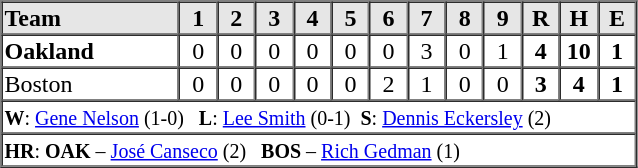<table border=1 cellspacing=0 width=425 style="margin-left:3em;">
<tr style="text-align:center; background-color:#e6e6e6;">
<th align=left width=28%>Team</th>
<th width=6%>1</th>
<th width=6%>2</th>
<th width=6%>3</th>
<th width=6%>4</th>
<th width=6%>5</th>
<th width=6%>6</th>
<th width=6%>7</th>
<th width=6%>8</th>
<th width=6%>9</th>
<th width=6%>R</th>
<th width=6%>H</th>
<th width=6%>E</th>
</tr>
<tr style="text-align:center;">
<td align=left><strong>Oakland</strong></td>
<td>0</td>
<td>0</td>
<td>0</td>
<td>0</td>
<td>0</td>
<td>0</td>
<td>3</td>
<td>0</td>
<td>1</td>
<td><strong>4</strong></td>
<td><strong>10</strong></td>
<td><strong>1</strong></td>
</tr>
<tr style="text-align:center;">
<td align=left>Boston</td>
<td>0</td>
<td>0</td>
<td>0</td>
<td>0</td>
<td>0</td>
<td>2</td>
<td>1</td>
<td>0</td>
<td>0</td>
<td><strong>3</strong></td>
<td><strong>4</strong></td>
<td><strong>1</strong></td>
</tr>
<tr style="text-align:left;">
<td colspan=13><small><strong>W</strong>: <a href='#'>Gene Nelson</a> (1-0)   <strong>L</strong>: <a href='#'>Lee Smith</a> (0-1)  <strong>S</strong>: <a href='#'>Dennis Eckersley</a> (2)</small></td>
</tr>
<tr style="text-align:left;">
<td colspan=13><small><strong>HR</strong>: <strong>OAK</strong> – <a href='#'>José Canseco</a> (2)   <strong>BOS</strong> – <a href='#'>Rich Gedman</a> (1)</small></td>
</tr>
</table>
